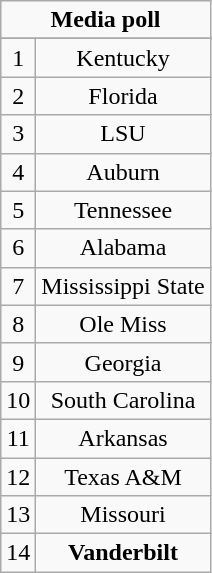<table class="wikitable">
<tr align="center">
<td align="center" Colspan="3"><strong>Media poll</strong></td>
</tr>
<tr align="center">
</tr>
<tr align="center">
<td>1</td>
<td>Kentucky</td>
</tr>
<tr align="center">
<td>2</td>
<td>Florida</td>
</tr>
<tr align="center">
<td>3</td>
<td>LSU</td>
</tr>
<tr align="center">
<td>4</td>
<td>Auburn</td>
</tr>
<tr align="center">
<td>5</td>
<td>Tennessee</td>
</tr>
<tr align="center">
<td>6</td>
<td>Alabama</td>
</tr>
<tr align="center">
<td>7</td>
<td>Mississippi State</td>
</tr>
<tr align="center">
<td>8</td>
<td>Ole Miss</td>
</tr>
<tr align="center">
<td>9</td>
<td>Georgia</td>
</tr>
<tr align="center">
<td>10</td>
<td>South Carolina</td>
</tr>
<tr align="center">
<td>11</td>
<td>Arkansas</td>
</tr>
<tr align="center">
<td>12</td>
<td>Texas A&M</td>
</tr>
<tr align="center">
<td>13</td>
<td>Missouri</td>
</tr>
<tr align="center">
<td>14</td>
<td><strong>Vanderbilt</strong></td>
</tr>
</table>
